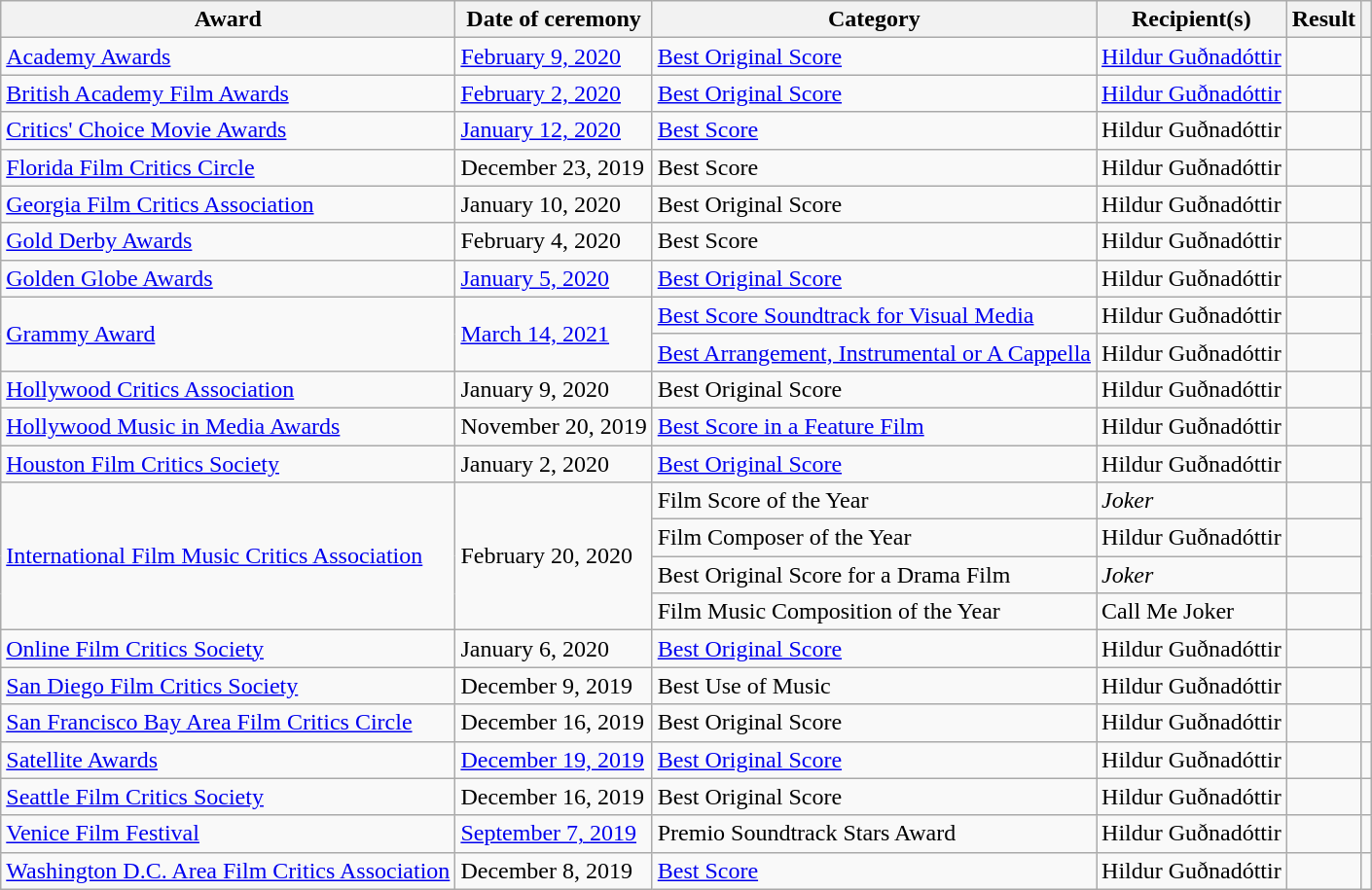<table class="wikitable plainrowheaders sortable">
<tr>
<th scope="col">Award</th>
<th scope="col">Date of ceremony</th>
<th scope="col">Category</th>
<th scope="col">Recipient(s)</th>
<th scope="col">Result</th>
<th scope="col" class="unsortable"></th>
</tr>
<tr>
<td><a href='#'>Academy Awards</a></td>
<td><a href='#'>February 9, 2020</a></td>
<td><a href='#'>Best Original Score</a></td>
<td><a href='#'>Hildur Guðnadóttir</a></td>
<td></td>
<td style="text-align:center;"><br></td>
</tr>
<tr>
<td><a href='#'>British Academy Film Awards</a></td>
<td><a href='#'>February 2, 2020</a></td>
<td><a href='#'>Best Original Score</a></td>
<td><a href='#'>Hildur Guðnadóttir</a></td>
<td></td>
<td style="text-align:center;"><br></td>
</tr>
<tr>
<td><a href='#'>Critics' Choice Movie Awards</a></td>
<td><a href='#'>January 12, 2020</a></td>
<td><a href='#'>Best Score</a></td>
<td>Hildur Guðnadóttir</td>
<td></td>
<td style="text-align:center;"><br></td>
</tr>
<tr>
<td><a href='#'>Florida Film Critics Circle</a></td>
<td>December 23, 2019</td>
<td>Best Score</td>
<td>Hildur Guðnadóttir</td>
<td></td>
<td style="text-align:center;"></td>
</tr>
<tr>
<td><a href='#'>Georgia Film Critics Association</a></td>
<td>January 10, 2020</td>
<td>Best Original Score</td>
<td>Hildur Guðnadóttir</td>
<td></td>
<td style="text-align:center;"><br></td>
</tr>
<tr>
<td><a href='#'>Gold Derby Awards</a></td>
<td>February 4, 2020</td>
<td>Best Score</td>
<td>Hildur Guðnadóttir</td>
<td></td>
<td style="text-align:center;" rowspan="1"><br></td>
</tr>
<tr>
<td><a href='#'>Golden Globe Awards</a></td>
<td><a href='#'>January 5, 2020</a></td>
<td><a href='#'>Best Original Score</a></td>
<td>Hildur Guðnadóttir</td>
<td></td>
<td style="text-align:center;"><br></td>
</tr>
<tr>
<td rowspan="2" scope="row"><a href='#'>Grammy Award</a></td>
<td rowspan="2"><a href='#'>March 14, 2021</a></td>
<td><a href='#'>Best Score Soundtrack for Visual Media</a></td>
<td>Hildur Guðnadóttir</td>
<td></td>
<td style="text-align:center;" rowspan="2"></td>
</tr>
<tr>
<td><a href='#'>Best Arrangement, Instrumental or A Cappella</a></td>
<td>Hildur Guðnadóttir </td>
<td></td>
</tr>
<tr>
<td><a href='#'>Hollywood Critics Association</a></td>
<td>January 9, 2020</td>
<td>Best Original Score</td>
<td>Hildur Guðnadóttir</td>
<td></td>
<td style="text-align:center;"><br></td>
</tr>
<tr>
<td><a href='#'>Hollywood Music in Media Awards</a></td>
<td>November 20, 2019</td>
<td><a href='#'>Best Score in a Feature Film</a></td>
<td>Hildur Guðnadóttir</td>
<td></td>
<td style="text-align:center;"></td>
</tr>
<tr>
<td><a href='#'>Houston Film Critics Society</a></td>
<td>January 2, 2020</td>
<td><a href='#'>Best Original Score</a></td>
<td>Hildur Guðnadóttir</td>
<td></td>
<td style="text-align:center;"></td>
</tr>
<tr>
<td rowspan="4" scope="row"><a href='#'>International Film Music Critics Association</a></td>
<td rowspan="4">February 20, 2020</td>
<td>Film Score of the Year</td>
<td><em>Joker</em></td>
<td></td>
<td style="text-align:center;" rowspan="4"></td>
</tr>
<tr>
<td>Film Composer of the Year</td>
<td>Hildur Guðnadóttir</td>
<td></td>
</tr>
<tr>
<td>Best Original Score for a Drama Film</td>
<td><em>Joker</em></td>
<td></td>
</tr>
<tr>
<td>Film Music Composition of the Year</td>
<td>Call Me Joker</td>
<td></td>
</tr>
<tr>
<td><a href='#'>Online Film Critics Society</a></td>
<td>January 6, 2020</td>
<td><a href='#'>Best Original Score</a></td>
<td>Hildur Guðnadóttir</td>
<td></td>
<td style="text-align:center;"><br></td>
</tr>
<tr>
<td><a href='#'>San Diego Film Critics Society</a></td>
<td>December 9, 2019</td>
<td>Best Use of Music</td>
<td>Hildur Guðnadóttir</td>
<td></td>
<td style="text-align:center;"></td>
</tr>
<tr>
<td><a href='#'>San Francisco Bay Area Film Critics Circle</a></td>
<td>December 16, 2019</td>
<td>Best Original Score</td>
<td>Hildur Guðnadóttir</td>
<td></td>
<td style="text-align:center;"></td>
</tr>
<tr>
<td><a href='#'>Satellite Awards</a></td>
<td><a href='#'>December 19, 2019</a></td>
<td><a href='#'>Best Original Score</a></td>
<td>Hildur Guðnadóttir</td>
<td></td>
<td style="text-align:center;"><br></td>
</tr>
<tr>
<td><a href='#'>Seattle Film Critics Society</a></td>
<td>December 16, 2019</td>
<td>Best Original Score</td>
<td>Hildur Guðnadóttir</td>
<td></td>
<td style="text-align:center;"></td>
</tr>
<tr>
<td><a href='#'>Venice Film Festival</a></td>
<td><a href='#'>September 7, 2019</a></td>
<td>Premio Soundtrack Stars Award</td>
<td>Hildur Guðnadóttir</td>
<td></td>
<td style="text-align:center;"><br></td>
</tr>
<tr>
<td><a href='#'>Washington D.C. Area Film Critics Association</a></td>
<td>December 8, 2019</td>
<td><a href='#'>Best Score</a></td>
<td>Hildur Guðnadóttir</td>
<td></td>
<td style="text-align:center;"><br></td>
</tr>
</table>
